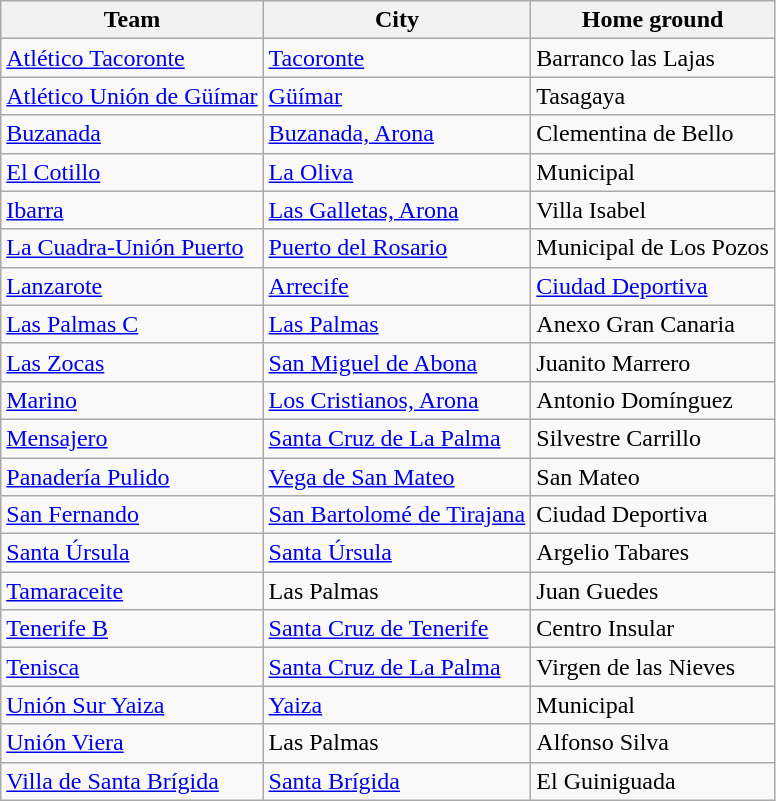<table class="wikitable sortable">
<tr>
<th>Team</th>
<th>City</th>
<th>Home ground</th>
</tr>
<tr>
<td><a href='#'>Atlético Tacoronte</a></td>
<td><a href='#'>Tacoronte</a></td>
<td>Barranco las Lajas</td>
</tr>
<tr>
<td><a href='#'>Atlético Unión de Güímar</a></td>
<td><a href='#'>Güímar</a></td>
<td>Tasagaya</td>
</tr>
<tr>
<td><a href='#'>Buzanada</a></td>
<td><a href='#'>Buzanada, Arona</a></td>
<td>Clementina de Bello</td>
</tr>
<tr>
<td><a href='#'>El Cotillo</a></td>
<td><a href='#'>La Oliva</a></td>
<td>Municipal</td>
</tr>
<tr>
<td><a href='#'>Ibarra</a></td>
<td><a href='#'>Las Galletas, Arona</a></td>
<td>Villa Isabel</td>
</tr>
<tr>
<td><a href='#'>La Cuadra-Unión Puerto</a></td>
<td><a href='#'>Puerto del Rosario</a></td>
<td>Municipal de Los Pozos</td>
</tr>
<tr>
<td><a href='#'>Lanzarote</a></td>
<td><a href='#'>Arrecife</a></td>
<td><a href='#'>Ciudad Deportiva</a></td>
</tr>
<tr>
<td><a href='#'>Las Palmas C</a></td>
<td><a href='#'>Las Palmas</a></td>
<td>Anexo Gran Canaria</td>
</tr>
<tr>
<td><a href='#'>Las Zocas</a></td>
<td><a href='#'>San Miguel de Abona</a></td>
<td>Juanito Marrero</td>
</tr>
<tr>
<td><a href='#'>Marino</a></td>
<td><a href='#'>Los Cristianos, Arona</a></td>
<td>Antonio Domínguez</td>
</tr>
<tr>
<td><a href='#'>Mensajero</a></td>
<td><a href='#'>Santa Cruz de La Palma</a></td>
<td>Silvestre Carrillo</td>
</tr>
<tr>
<td><a href='#'>Panadería Pulido</a></td>
<td><a href='#'>Vega de San Mateo</a></td>
<td>San Mateo</td>
</tr>
<tr>
<td><a href='#'>San Fernando</a></td>
<td><a href='#'>San Bartolomé de Tirajana</a></td>
<td>Ciudad Deportiva</td>
</tr>
<tr>
<td><a href='#'>Santa Úrsula</a></td>
<td><a href='#'>Santa Úrsula</a></td>
<td>Argelio Tabares</td>
</tr>
<tr>
<td><a href='#'>Tamaraceite</a></td>
<td>Las Palmas</td>
<td>Juan Guedes</td>
</tr>
<tr>
<td><a href='#'>Tenerife B</a></td>
<td><a href='#'>Santa Cruz de Tenerife</a></td>
<td>Centro Insular</td>
</tr>
<tr>
<td><a href='#'>Tenisca</a></td>
<td><a href='#'>Santa Cruz de La Palma</a></td>
<td>Virgen de las Nieves</td>
</tr>
<tr>
<td><a href='#'>Unión Sur Yaiza</a></td>
<td><a href='#'>Yaiza</a></td>
<td>Municipal</td>
</tr>
<tr>
<td><a href='#'>Unión Viera</a></td>
<td>Las Palmas</td>
<td>Alfonso Silva</td>
</tr>
<tr>
<td><a href='#'>Villa de Santa Brígida</a></td>
<td><a href='#'>Santa Brígida</a></td>
<td>El Guiniguada</td>
</tr>
</table>
